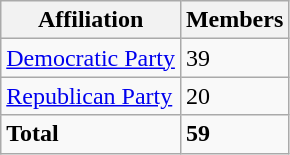<table class="wikitable">
<tr>
<th>Affiliation</th>
<th>Members</th>
</tr>
<tr>
<td><a href='#'>Democratic Party</a></td>
<td>39</td>
</tr>
<tr>
<td><a href='#'>Republican Party</a></td>
<td>20</td>
</tr>
<tr>
<td><strong>Total</strong><br></td>
<td><strong>59</strong></td>
</tr>
</table>
